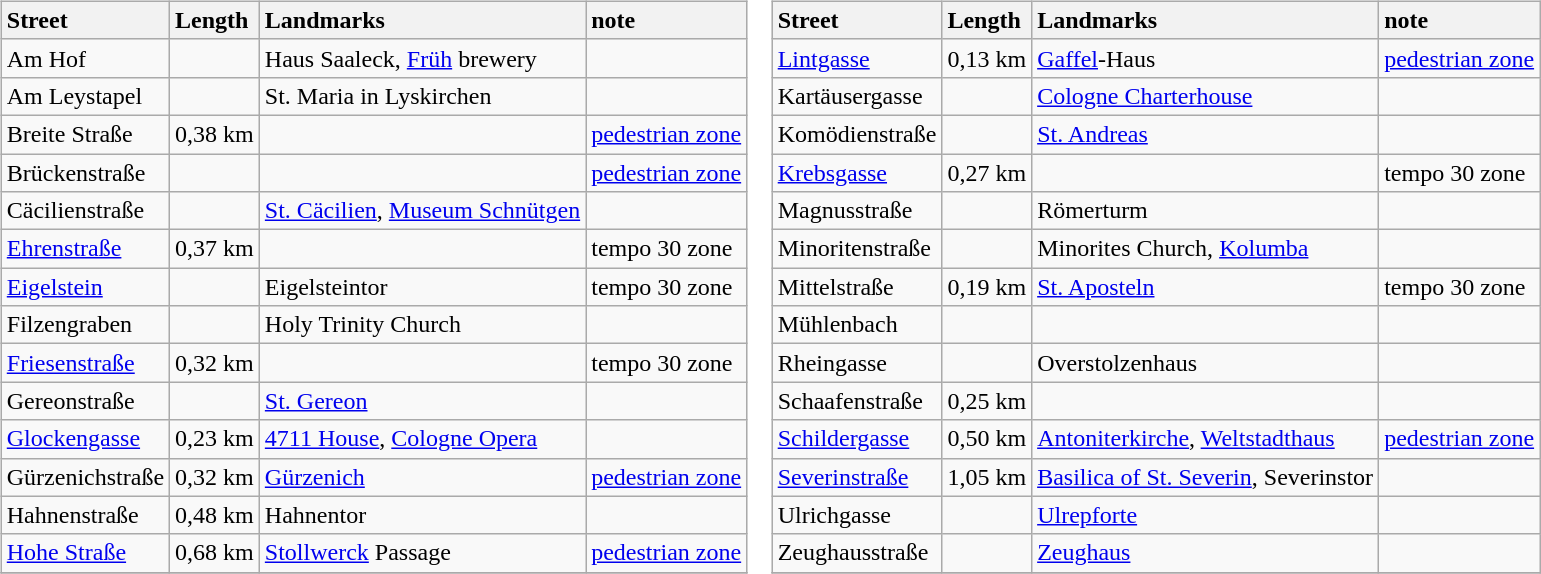<table>
<tr>
<td><br><table class="wikitable" style="float:left; margin-right:1em;">
<tr>
<th style="text-align: left;">Street</th>
<th style="text-align: left;">Length</th>
<th style="text-align: left;">Landmarks</th>
<th style="text-align: left;">note</th>
</tr>
<tr>
<td>Am Hof</td>
<td></td>
<td>Haus Saaleck, <a href='#'>Früh</a> brewery</td>
<td></td>
</tr>
<tr>
<td>Am Leystapel</td>
<td></td>
<td>St. Maria in Lyskirchen</td>
<td></td>
</tr>
<tr>
<td>Breite Straße</td>
<td>0,38 km</td>
<td></td>
<td> <a href='#'>pedestrian zone</a></td>
</tr>
<tr>
<td>Brückenstraße</td>
<td></td>
<td></td>
<td> <a href='#'>pedestrian zone</a></td>
</tr>
<tr>
<td>Cäcilienstraße</td>
<td></td>
<td><a href='#'>St. Cäcilien</a>, <a href='#'>Museum Schnütgen</a></td>
<td></td>
</tr>
<tr>
<td><a href='#'>Ehrenstraße</a></td>
<td>0,37 km</td>
<td></td>
<td> tempo 30 zone</td>
</tr>
<tr>
<td><a href='#'>Eigelstein</a></td>
<td></td>
<td>Eigelsteintor</td>
<td> tempo 30 zone</td>
</tr>
<tr>
<td>Filzengraben</td>
<td></td>
<td>Holy Trinity Church</td>
<td></td>
</tr>
<tr>
<td><a href='#'>Friesenstraße</a></td>
<td>0,32 km</td>
<td></td>
<td> tempo 30 zone</td>
</tr>
<tr>
<td>Gereonstraße</td>
<td></td>
<td><a href='#'>St. Gereon</a></td>
<td></td>
</tr>
<tr>
<td><a href='#'>Glockengasse</a></td>
<td>0,23 km</td>
<td><a href='#'>4711 House</a>, <a href='#'>Cologne Opera</a></td>
<td></td>
</tr>
<tr>
<td>Gürzenichstraße</td>
<td>0,32 km</td>
<td><a href='#'>Gürzenich</a></td>
<td> <a href='#'>pedestrian zone</a></td>
</tr>
<tr>
<td>Hahnenstraße</td>
<td>0,48 km</td>
<td>Hahnentor</td>
<td></td>
</tr>
<tr>
<td><a href='#'>Hohe Straße</a></td>
<td>0,68 km</td>
<td><a href='#'>Stollwerck</a> Passage</td>
<td> <a href='#'>pedestrian zone</a></td>
</tr>
<tr>
</tr>
</table>
<table class="wikitable" style="float:left; margin-right:1em;">
<tr>
<th style="text-align: left;">Street</th>
<th style="text-align: left;">Length</th>
<th style="text-align: left;">Landmarks</th>
<th style="text-align: left;">note</th>
</tr>
<tr>
<td><a href='#'>Lintgasse</a></td>
<td>0,13 km</td>
<td><a href='#'>Gaffel</a>-Haus</td>
<td> <a href='#'>pedestrian zone</a></td>
</tr>
<tr>
<td>Kartäusergasse</td>
<td></td>
<td><a href='#'>Cologne Charterhouse</a></td>
<td></td>
</tr>
<tr>
<td>Komödienstraße</td>
<td></td>
<td><a href='#'>St. Andreas</a></td>
<td></td>
</tr>
<tr>
<td><a href='#'>Krebsgasse</a></td>
<td>0,27 km</td>
<td></td>
<td> tempo 30 zone</td>
</tr>
<tr>
<td>Magnusstraße</td>
<td></td>
<td>Römerturm</td>
<td></td>
</tr>
<tr>
<td>Minoritenstraße</td>
<td></td>
<td>Minorites Church, <a href='#'>Kolumba</a></td>
<td></td>
</tr>
<tr>
<td>Mittelstraße</td>
<td>0,19 km</td>
<td><a href='#'>St. Aposteln</a></td>
<td> tempo 30 zone</td>
</tr>
<tr>
<td>Mühlenbach</td>
<td></td>
<td></td>
<td></td>
</tr>
<tr>
<td>Rheingasse</td>
<td></td>
<td>Overstolzenhaus</td>
<td></td>
</tr>
<tr>
<td>Schaafenstraße</td>
<td>0,25 km</td>
<td></td>
<td></td>
</tr>
<tr>
<td><a href='#'>Schildergasse</a></td>
<td>0,50 km</td>
<td><a href='#'>Antoniterkirche</a>, <a href='#'>Weltstadthaus</a></td>
<td> <a href='#'>pedestrian zone</a></td>
</tr>
<tr>
<td><a href='#'>Severinstraße</a></td>
<td>1,05 km</td>
<td><a href='#'>Basilica of St. Severin</a>, Severinstor</td>
<td></td>
</tr>
<tr>
<td>Ulrichgasse</td>
<td></td>
<td><a href='#'>Ulrepforte</a></td>
<td></td>
</tr>
<tr>
<td>Zeughausstraße</td>
<td></td>
<td><a href='#'>Zeughaus</a></td>
<td></td>
</tr>
<tr>
</tr>
</table>
</td>
</tr>
</table>
